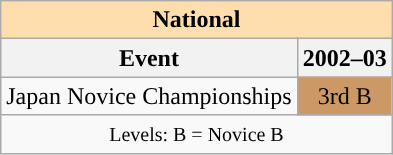<table class="wikitable" style="text-align:center">
<tr>
<th colspan="2" style="background-color: #ffdead;">National</th>
</tr>
<tr>
<th>Event</th>
<th>2002–03</th>
</tr>
<tr>
<td align="left">Japan Novice Championships</td>
<td bgcolor="cc9966">3rd B</td>
</tr>
<tr>
<td colspan="2"><small> Levels: B = Novice B</small></td>
</tr>
</table>
